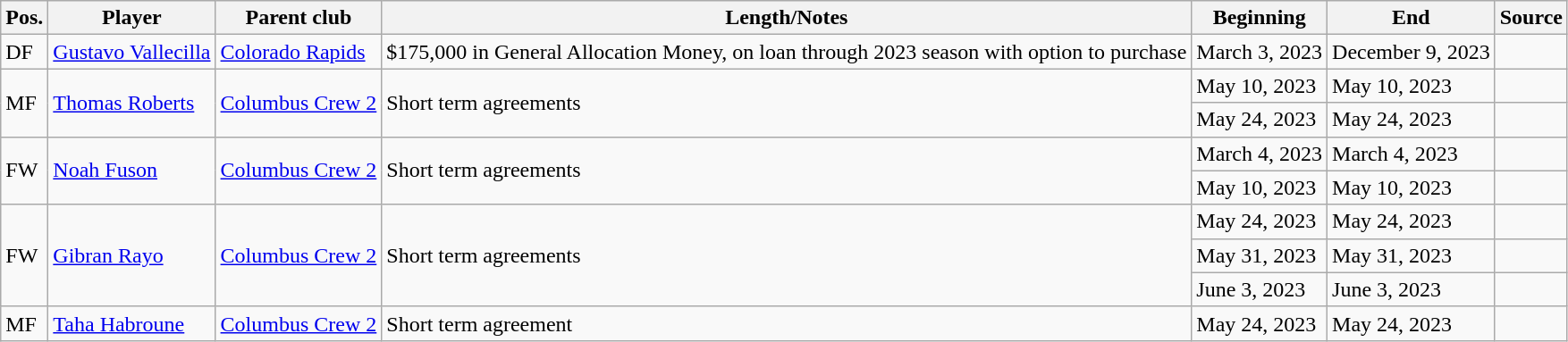<table class="wikitable sortable" style="text-align: left">
<tr>
<th><strong>Pos.</strong></th>
<th><strong>Player</strong></th>
<th><strong>Parent club</strong></th>
<th><strong>Length/Notes</strong></th>
<th><strong>Beginning</strong></th>
<th><strong>End</strong></th>
<th><strong>Source</strong></th>
</tr>
<tr>
<td>DF</td>
<td> <a href='#'>Gustavo Vallecilla</a></td>
<td> <a href='#'>Colorado Rapids</a></td>
<td>$175,000 in General Allocation Money, on loan through 2023 season with option to purchase</td>
<td>March 3, 2023</td>
<td>December 9, 2023</td>
<td align=center></td>
</tr>
<tr>
<td rowspan=2>MF</td>
<td rowspan=2> <a href='#'>Thomas Roberts</a></td>
<td rowspan=2> <a href='#'>Columbus Crew 2</a></td>
<td rowspan=2>Short term agreements</td>
<td>May 10, 2023</td>
<td>May 10, 2023</td>
<td align=center></td>
</tr>
<tr>
<td>May 24, 2023</td>
<td>May 24, 2023</td>
<td align=center></td>
</tr>
<tr>
<td rowspan=2>FW</td>
<td rowspan=2> <a href='#'>Noah Fuson</a></td>
<td rowspan=2> <a href='#'>Columbus Crew 2</a></td>
<td rowspan=2>Short term agreements</td>
<td>March 4, 2023</td>
<td>March 4, 2023</td>
<td align=center></td>
</tr>
<tr>
<td>May 10, 2023</td>
<td>May 10, 2023</td>
<td align=center></td>
</tr>
<tr>
<td rowspan=3>FW</td>
<td rowspan=3> <a href='#'>Gibran Rayo</a></td>
<td rowspan=3> <a href='#'>Columbus Crew 2</a></td>
<td rowspan=3>Short term agreements</td>
<td>May 24, 2023</td>
<td>May 24, 2023</td>
<td align=center></td>
</tr>
<tr>
<td>May 31, 2023</td>
<td>May 31, 2023</td>
<td align=center></td>
</tr>
<tr>
<td>June 3, 2023</td>
<td>June 3, 2023</td>
<td align=center></td>
</tr>
<tr>
<td>MF</td>
<td> <a href='#'>Taha Habroune</a></td>
<td> <a href='#'>Columbus Crew 2</a></td>
<td>Short term agreement</td>
<td>May 24, 2023</td>
<td>May 24, 2023</td>
<td align=center></td>
</tr>
</table>
